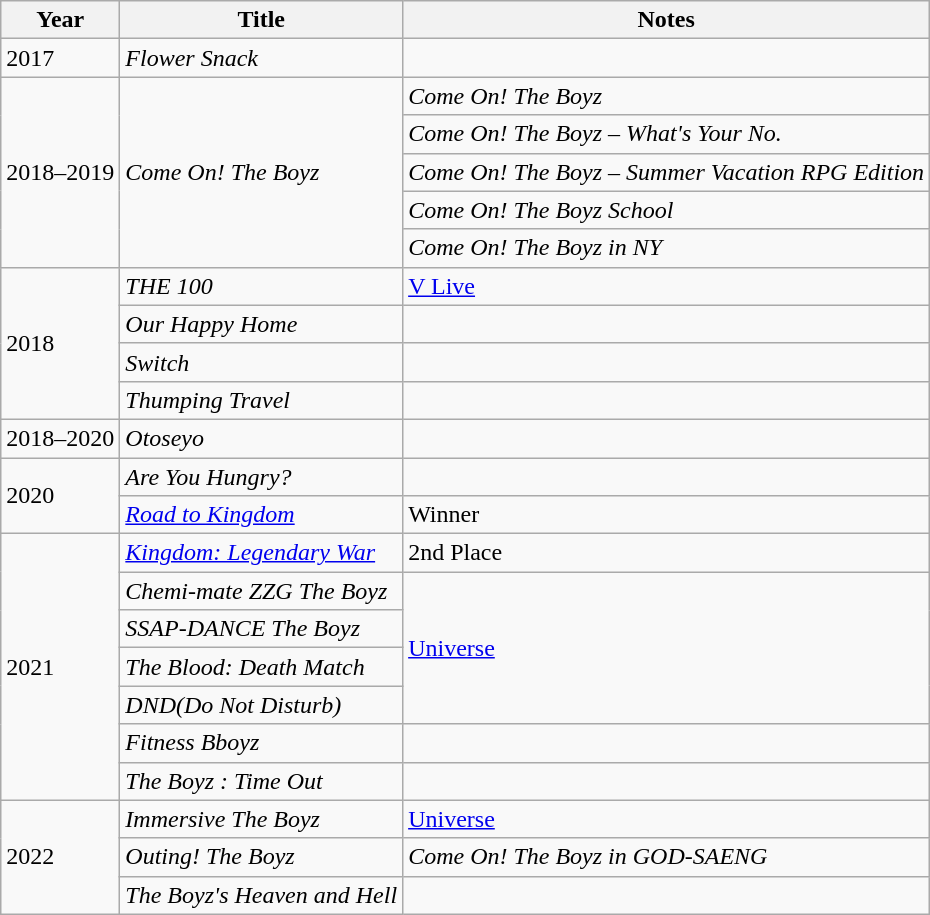<table class="wikitable">
<tr>
<th scope="col">Year</th>
<th scope="col">Title</th>
<th scope="col">Notes</th>
</tr>
<tr>
<td>2017</td>
<td><em>Flower Snack</em></td>
<td></td>
</tr>
<tr>
<td rowspan="5">2018–2019</td>
<td rowspan="5"><em>Come On! The Boyz</em></td>
<td><em>Come On! The Boyz</em></td>
</tr>
<tr>
<td><em>Come On! The Boyz – What's Your No.</em></td>
</tr>
<tr>
<td><em>Come On! The Boyz – Summer Vacation RPG Edition</em></td>
</tr>
<tr>
<td><em>Come On! The Boyz School</em></td>
</tr>
<tr>
<td><em>Come On! The Boyz in NY</em></td>
</tr>
<tr>
<td rowspan="4">2018</td>
<td><em>THE 100</em></td>
<td><a href='#'>V Live</a></td>
</tr>
<tr>
<td><em>Our Happy Home</em></td>
<td></td>
</tr>
<tr>
<td><em>Switch</em></td>
<td></td>
</tr>
<tr>
<td><em>Thumping Travel</em></td>
<td></td>
</tr>
<tr>
<td>2018–2020</td>
<td><em>Otoseyo</em></td>
<td></td>
</tr>
<tr>
<td rowspan="2">2020</td>
<td><em>Are You Hungry?</em></td>
<td></td>
</tr>
<tr>
<td><em><a href='#'>Road to Kingdom</a></em></td>
<td>Winner</td>
</tr>
<tr>
<td rowspan="7">2021</td>
<td><em><a href='#'>Kingdom: Legendary War</a></em></td>
<td>2nd Place</td>
</tr>
<tr>
<td><em>Chemi-mate ZZG The Boyz</em></td>
<td rowspan="4"><a href='#'>Universe</a></td>
</tr>
<tr>
<td><em>SSAP-DANCE The Boyz</em></td>
</tr>
<tr>
<td><em>The Blood: Death Match</em></td>
</tr>
<tr>
<td><em>DND(Do Not Disturb)</em></td>
</tr>
<tr>
<td><em>Fitness Bboyz</em></td>
<td></td>
</tr>
<tr>
<td><em>The Boyz : Time Out</em></td>
<td></td>
</tr>
<tr>
<td rowspan="3">2022</td>
<td><em>Immersive The Boyz</em></td>
<td><a href='#'>Universe</a></td>
</tr>
<tr>
<td><em>Outing! The Boyz</em></td>
<td><em>Come On! The Boyz in GOD-SAENG</em></td>
</tr>
<tr>
<td><em>The Boyz's Heaven and Hell</em></td>
<td></td>
</tr>
</table>
